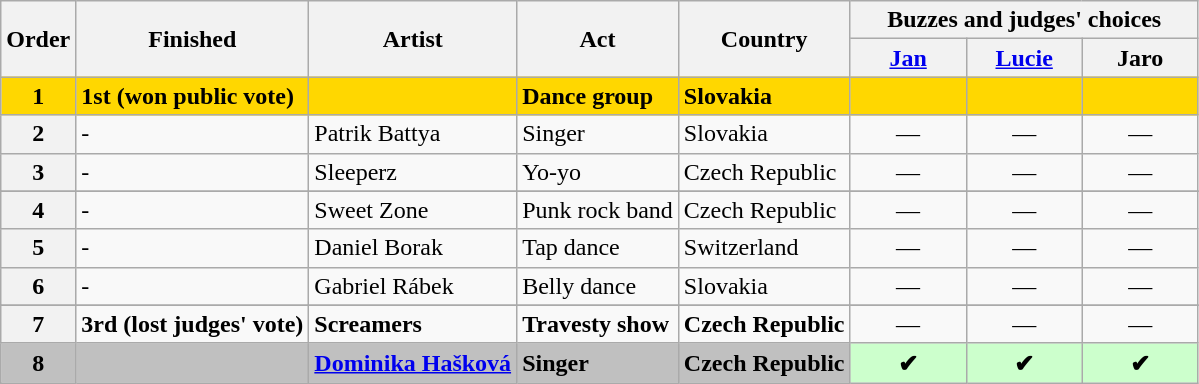<table class="wikitable">
<tr>
<th rowspan=2>Order</th>
<th rowspan=2>Finished</th>
<th rowspan=2>Artist</th>
<th rowspan=2>Act</th>
<th rowspan=2>Country</th>
<th colspan=3>Buzzes and judges' choices</th>
</tr>
<tr>
<th width="70"><a href='#'>Jan</a></th>
<th width="70"><a href='#'>Lucie</a></th>
<th width="70">Jaro</th>
</tr>
<tr>
<th scope="row" style="background-color:gold">1</th>
<td style="background-color:gold"><strong>1st (won public vote)</strong></td>
<td style="background-color:gold"></td>
<td style="background-color:gold"><strong>Dance group</strong></td>
<td style="background-color:gold"><strong>Slovakia</strong></td>
<td style="background-color:gold"></td>
<td style="background-color:gold"></td>
<td style="background-color:gold"></td>
</tr>
<tr>
<th scope="row">2</th>
<td>-</td>
<td>Patrik Battya</td>
<td>Singer</td>
<td>Slovakia</td>
<td align="center">—</td>
<td align="center">—</td>
<td align="center">—</td>
</tr>
<tr>
<th scope="row">3</th>
<td>-</td>
<td>Sleeperz</td>
<td>Yo-yo</td>
<td>Czech Republic</td>
<td align="center">—</td>
<td align="center">—</td>
<td align="center">—</td>
</tr>
<tr>
</tr>
<tr>
<th scope="row">4</th>
<td>-</td>
<td>Sweet Zone</td>
<td>Punk rock band</td>
<td>Czech Republic</td>
<td align="center">—</td>
<td align="center">—</td>
<td align="center">—</td>
</tr>
<tr>
<th scope="row">5</th>
<td>-</td>
<td>Daniel Borak</td>
<td>Tap dance</td>
<td>Switzerland</td>
<td align="center">—</td>
<td align="center">—</td>
<td align="center">—</td>
</tr>
<tr>
<th scope="row">6</th>
<td>-</td>
<td>Gabriel Rábek</td>
<td>Belly dance</td>
<td>Slovakia</td>
<td align="center">—</td>
<td align="center">—</td>
<td align="center">—</td>
</tr>
<tr>
</tr>
<tr>
<th scope="row">7</th>
<td><strong>3rd (lost judges' vote)</strong></td>
<td><strong>Screamers</strong></td>
<td><strong>Travesty show</strong></td>
<td><strong>Czech Republic</strong></td>
<td align="center">—</td>
<td align="center">—</td>
<td align="center">—</td>
</tr>
<tr>
<th scope="row" style="background-color:silver">8</th>
<td style="background-color:silver"><strong></strong></td>
<td style="background-color:silver"><strong><a href='#'>Dominika Hašková</a></strong></td>
<td style="background-color:silver"><strong> Singer</strong></td>
<td style="background-color:silver"><strong>Czech Republic</strong></td>
<td style="background-color:#CFC;text-align:center"><strong>✔</strong></td>
<td style="background-color:#CFC;text-align:center"><strong>✔</strong></td>
<td style="background-color:#CFC;text-align:center"><strong>✔</strong></td>
</tr>
</table>
